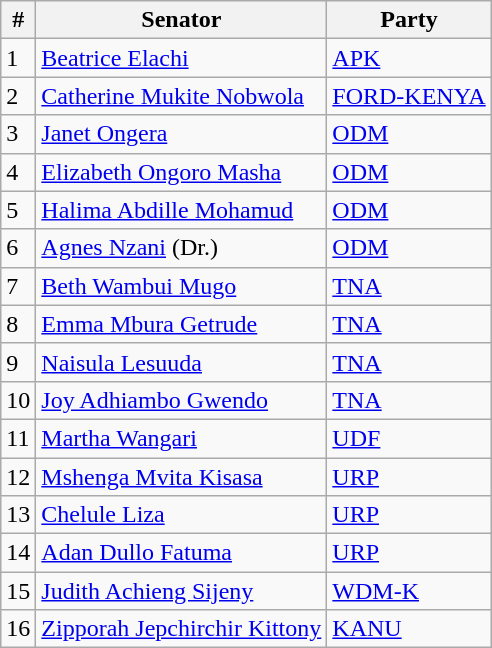<table class="wikitable sortable">
<tr>
<th>#</th>
<th>Senator</th>
<th>Party</th>
</tr>
<tr>
<td>1</td>
<td><a href='#'>Beatrice Elachi</a></td>
<td><a href='#'>APK</a></td>
</tr>
<tr>
<td>2</td>
<td><a href='#'>Catherine Mukite Nobwola</a></td>
<td><a href='#'>FORD-KENYA</a></td>
</tr>
<tr>
<td>3</td>
<td><a href='#'>Janet Ongera</a></td>
<td><a href='#'>ODM</a></td>
</tr>
<tr>
<td>4</td>
<td><a href='#'>Elizabeth Ongoro Masha</a></td>
<td><a href='#'>ODM</a></td>
</tr>
<tr>
<td>5</td>
<td><a href='#'>Halima Abdille Mohamud</a></td>
<td><a href='#'>ODM</a></td>
</tr>
<tr>
<td>6</td>
<td><a href='#'>Agnes Nzani</a> (Dr.)</td>
<td><a href='#'>ODM</a></td>
</tr>
<tr>
<td>7</td>
<td><a href='#'>Beth Wambui Mugo</a></td>
<td><a href='#'>TNA</a></td>
</tr>
<tr>
<td>8</td>
<td><a href='#'>Emma Mbura Getrude</a></td>
<td><a href='#'>TNA</a></td>
</tr>
<tr>
<td>9</td>
<td><a href='#'>Naisula Lesuuda</a></td>
<td><a href='#'>TNA</a></td>
</tr>
<tr>
<td>10</td>
<td><a href='#'>Joy Adhiambo Gwendo</a></td>
<td><a href='#'>TNA</a></td>
</tr>
<tr>
<td>11</td>
<td><a href='#'>Martha Wangari</a></td>
<td><a href='#'>UDF</a></td>
</tr>
<tr>
<td>12</td>
<td><a href='#'>Mshenga Mvita Kisasa</a></td>
<td><a href='#'>URP</a></td>
</tr>
<tr>
<td>13</td>
<td><a href='#'>Chelule Liza</a></td>
<td><a href='#'>URP</a></td>
</tr>
<tr>
<td>14</td>
<td><a href='#'>Adan Dullo Fatuma</a></td>
<td><a href='#'>URP</a></td>
</tr>
<tr>
<td>15</td>
<td><a href='#'>Judith Achieng Sijeny</a></td>
<td><a href='#'>WDM-K</a></td>
</tr>
<tr>
<td>16</td>
<td><a href='#'>Zipporah Jepchirchir Kittony</a></td>
<td><a href='#'>KANU</a></td>
</tr>
</table>
